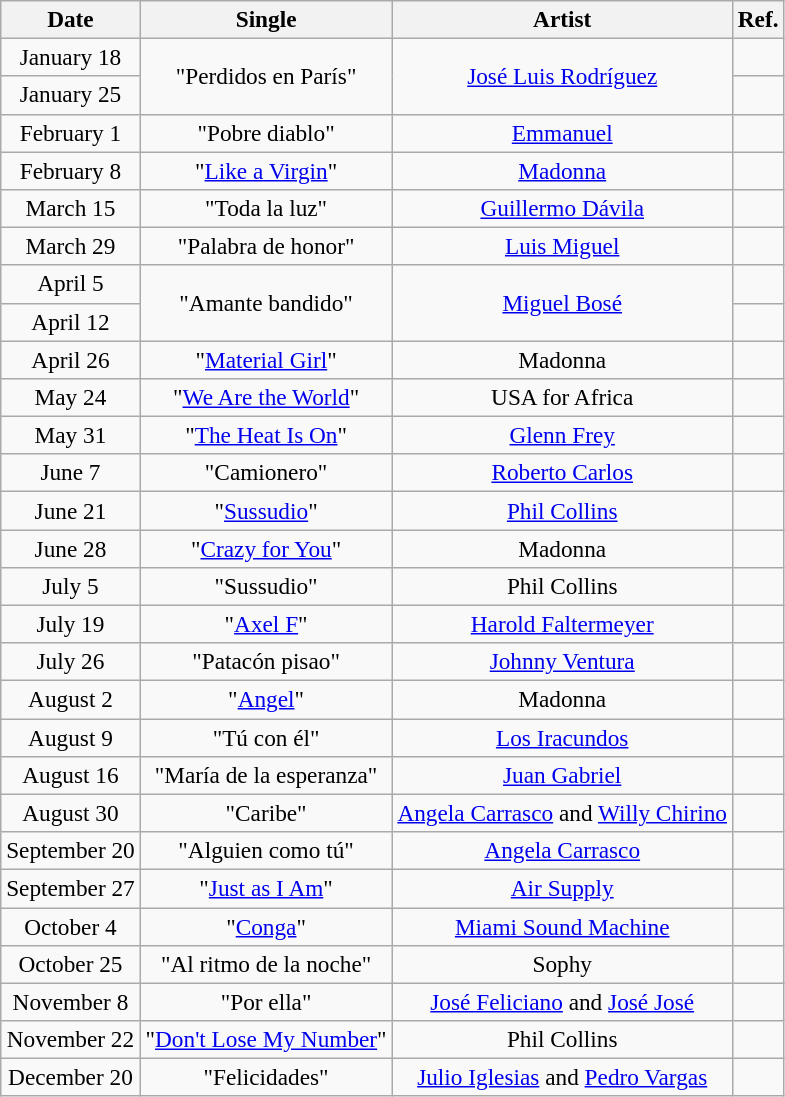<table class="wikitable" style="font-size:97%; text-align:center;">
<tr>
<th>Date</th>
<th>Single</th>
<th>Artist</th>
<th>Ref.</th>
</tr>
<tr>
<td>January 18</td>
<td rowspan="2">"Perdidos en París"</td>
<td rowspan=2"><a href='#'>José Luis Rodríguez</a></td>
<td></td>
</tr>
<tr>
<td>January 25</td>
<td></td>
</tr>
<tr>
<td>February 1</td>
<td>"Pobre diablo"</td>
<td><a href='#'>Emmanuel</a></td>
<td></td>
</tr>
<tr>
<td>February 8</td>
<td>"<a href='#'>Like a Virgin</a>"</td>
<td><a href='#'>Madonna</a></td>
<td></td>
</tr>
<tr>
<td>March 15</td>
<td>"Toda la luz"</td>
<td><a href='#'>Guillermo Dávila</a></td>
<td></td>
</tr>
<tr>
<td>March 29</td>
<td>"Palabra de honor"</td>
<td><a href='#'>Luis Miguel</a></td>
<td></td>
</tr>
<tr>
<td>April 5</td>
<td rowspan="2">"Amante bandido"</td>
<td rowspan="2"><a href='#'>Miguel Bosé</a></td>
<td></td>
</tr>
<tr>
<td>April 12</td>
<td></td>
</tr>
<tr>
<td>April 26</td>
<td>"<a href='#'>Material Girl</a>"</td>
<td>Madonna</td>
<td></td>
</tr>
<tr>
<td>May 24</td>
<td>"<a href='#'>We Are the World</a>"</td>
<td>USA for Africa</td>
<td></td>
</tr>
<tr>
<td>May 31</td>
<td>"<a href='#'>The Heat Is On</a>"</td>
<td><a href='#'>Glenn Frey</a></td>
<td></td>
</tr>
<tr>
<td>June 7</td>
<td>"Camionero"</td>
<td><a href='#'>Roberto Carlos</a></td>
<td></td>
</tr>
<tr>
<td>June 21</td>
<td>"<a href='#'>Sussudio</a>"</td>
<td><a href='#'>Phil Collins</a></td>
<td></td>
</tr>
<tr>
<td>June 28</td>
<td>"<a href='#'>Crazy for You</a>"</td>
<td>Madonna</td>
<td></td>
</tr>
<tr>
<td>July 5</td>
<td>"Sussudio"</td>
<td>Phil Collins</td>
<td></td>
</tr>
<tr>
<td>July 19</td>
<td>"<a href='#'>Axel F</a>"</td>
<td><a href='#'>Harold Faltermeyer</a></td>
<td></td>
</tr>
<tr>
<td>July 26</td>
<td>"Patacón pisao"</td>
<td><a href='#'>Johnny Ventura</a></td>
<td></td>
</tr>
<tr>
<td>August 2</td>
<td>"<a href='#'>Angel</a>"</td>
<td>Madonna</td>
<td></td>
</tr>
<tr>
<td>August 9</td>
<td>"Tú con él"</td>
<td><a href='#'>Los Iracundos</a></td>
<td></td>
</tr>
<tr>
<td>August 16</td>
<td>"María de la esperanza"</td>
<td><a href='#'>Juan Gabriel</a></td>
<td></td>
</tr>
<tr>
<td>August 30</td>
<td>"Caribe"</td>
<td><a href='#'>Angela Carrasco</a> and <a href='#'>Willy Chirino</a></td>
<td></td>
</tr>
<tr>
<td>September 20</td>
<td>"Alguien como tú"</td>
<td><a href='#'>Angela Carrasco</a></td>
<td></td>
</tr>
<tr>
<td>September 27</td>
<td>"<a href='#'>Just as I Am</a>"</td>
<td><a href='#'>Air Supply</a></td>
<td></td>
</tr>
<tr>
<td>October 4</td>
<td>"<a href='#'>Conga</a>"</td>
<td><a href='#'>Miami Sound Machine</a></td>
<td></td>
</tr>
<tr>
<td>October 25</td>
<td>"Al ritmo de la noche"</td>
<td>Sophy</td>
<td></td>
</tr>
<tr>
<td>November 8</td>
<td>"Por ella"</td>
<td><a href='#'>José Feliciano</a> and <a href='#'>José José</a></td>
<td></td>
</tr>
<tr>
<td>November 22</td>
<td>"<a href='#'>Don't Lose My Number</a>"</td>
<td>Phil Collins</td>
<td></td>
</tr>
<tr>
<td>December 20</td>
<td>"Felicidades"</td>
<td><a href='#'>Julio Iglesias</a> and <a href='#'>Pedro Vargas</a></td>
<td></td>
</tr>
</table>
